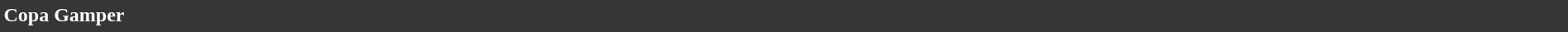<table style="width: 100%; background:#363636; color:white;">
<tr>
<td><strong>Copa Gamper</strong></td>
</tr>
<tr>
</tr>
</table>
